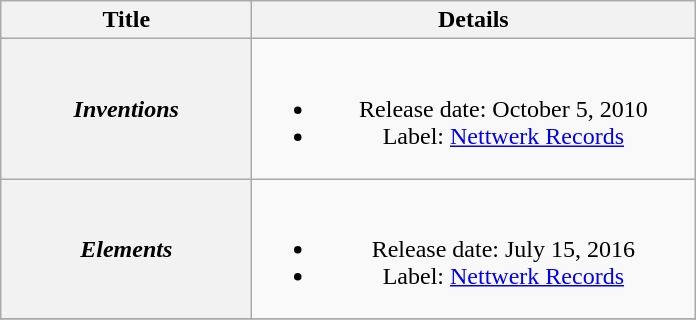<table class="wikitable plainrowheaders" style="text-align:center;">
<tr>
<th style="width:10em;">Title</th>
<th style="width:18em;">Details</th>
</tr>
<tr>
<th scope="row"><em>Inventions</em></th>
<td><br><ul><li>Release date: October 5, 2010</li><li>Label: <a href='#'>Nettwerk Records</a></li></ul></td>
</tr>
<tr>
<th scope="row"><em>Elements</em></th>
<td><br><ul><li>Release date: July 15, 2016</li><li>Label: <a href='#'>Nettwerk Records</a></li></ul></td>
</tr>
<tr>
</tr>
</table>
